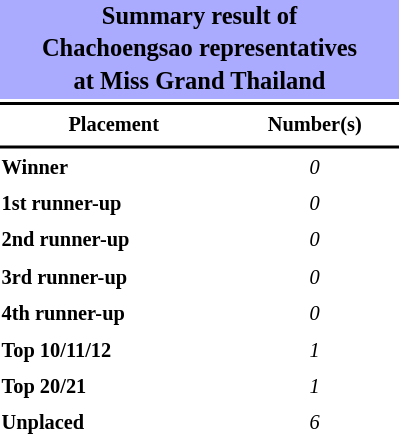<table style="width: 270px; font-size:85%; line-height:1.5em;">
<tr>
<th colspan="2" align="center" style="background:#AAF;"><big>Summary result of<br>Chachoengsao representatives<br>at Miss Grand Thailand</big></th>
</tr>
<tr>
<td colspan="2" style="background:black"></td>
</tr>
<tr>
<th scope="col">Placement</th>
<th scope="col">Number(s)</th>
</tr>
<tr>
<td colspan="2" style="background:black"></td>
</tr>
<tr>
<td align="left"><strong>Winner</strong></td>
<td align="center"><em>0</em></td>
</tr>
<tr>
<td align="left"><strong>1st runner-up</strong></td>
<td align="center"><em>0</em></td>
</tr>
<tr>
<td align="left"><strong>2nd runner-up</strong></td>
<td align="center"><em>0</em></td>
</tr>
<tr>
<td align="left"><strong>3rd runner-up</strong></td>
<td align="center"><em>0</em></td>
</tr>
<tr>
<td align="left"><strong>4th runner-up</strong></td>
<td align="center"><em>0</em></td>
</tr>
<tr>
<td align="left"><strong>Top 10/11/12</strong></td>
<td align="center"><em>1</em></td>
</tr>
<tr>
<td align="left"><strong>Top 20/21</strong></td>
<td align="center"><em>1</em></td>
</tr>
<tr>
<td align="left"><strong>Unplaced</strong></td>
<td align="center"><em>6</em></td>
</tr>
</table>
